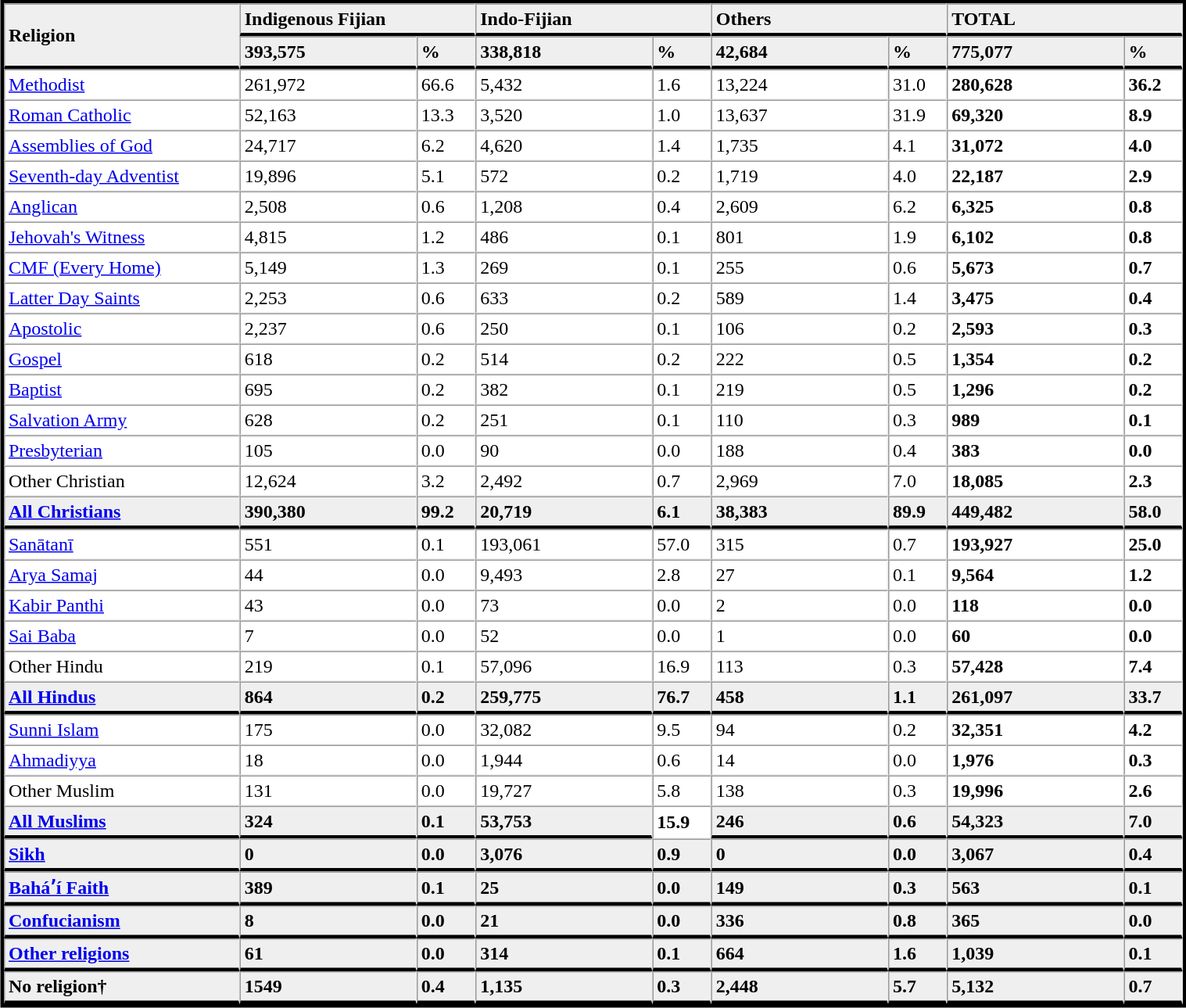<table border="1" cellpadding="3" cellspacing="0" style="width:80%; margin:auto; margin:5px; border:3px solid;">
<tr>
<td rowspan=2 style="border-bottom:3px solid; background:#efefef;"><strong>Religion</strong></td>
<td colspan=2 style="border-bottom:3px solid; background:#efefef;"><strong>Indigenous Fijian</strong></td>
<td style="border-bottom:3px solid; background:#efefef;" colspan=2><strong>Indo-Fijian</strong></td>
<td style="border-bottom:3px solid; background:#efefef;" colspan=2><strong>Others</strong></td>
<td style="border-bottom:3px solid; background:#efefef;" colspan=2 colspan=2><strong>TOTAL</strong></td>
</tr>
<tr style="background:#efefef;">
<td td  style="width:15%; border-bottom:3px solid; "><strong>393,575</strong></td>
<td td  style="width:5%; border-bottom:3px solid; background:#efefef;"><strong>%</strong></td>
<td td  style="width:15%; border-bottom:3px solid; background:#efefef;"><strong>338,818</strong></td>
<td td  style="width:5%; border-bottom:3px solid; background:#efefef;"><strong>%</strong></td>
<td td  style="width:15%; border-bottom:3px solid; background:#efefef;"><strong>42,684</strong></td>
<td td  style="width:5%; border-bottom:3px solid; background:#efefef;"><strong>%</strong></td>
<td td  style="width:15%; border-bottom:3px solid; background:#efefef;"><strong>775,077</strong></td>
<td td  style="width:5%; border-bottom:3px solid; background:#efefef;"><strong>%</strong></td>
</tr>
<tr>
<td><a href='#'>Methodist</a></td>
<td>261,972</td>
<td>66.6</td>
<td>5,432</td>
<td>1.6</td>
<td>13,224</td>
<td>31.0</td>
<td><strong>280,628</strong></td>
<td><strong>36.2</strong></td>
</tr>
<tr>
<td><a href='#'>Roman Catholic</a></td>
<td>52,163</td>
<td>13.3</td>
<td>3,520</td>
<td>1.0</td>
<td>13,637</td>
<td>31.9</td>
<td><strong>69,320</strong></td>
<td><strong>8.9</strong></td>
</tr>
<tr>
<td><a href='#'>Assemblies of God</a></td>
<td>24,717</td>
<td>6.2</td>
<td>4,620</td>
<td>1.4</td>
<td>1,735</td>
<td>4.1</td>
<td><strong>31,072</strong></td>
<td><strong>4.0</strong></td>
</tr>
<tr>
<td><a href='#'>Seventh-day Adventist</a></td>
<td>19,896</td>
<td>5.1</td>
<td>572</td>
<td>0.2</td>
<td>1,719</td>
<td>4.0</td>
<td><strong>22,187</strong></td>
<td><strong>2.9</strong></td>
</tr>
<tr>
<td><a href='#'>Anglican</a></td>
<td>2,508</td>
<td>0.6</td>
<td>1,208</td>
<td>0.4</td>
<td>2,609</td>
<td>6.2</td>
<td><strong>6,325</strong></td>
<td><strong>0.8</strong></td>
</tr>
<tr>
<td><a href='#'>Jehovah's Witness</a></td>
<td>4,815</td>
<td>1.2</td>
<td>486</td>
<td>0.1</td>
<td>801</td>
<td>1.9</td>
<td><strong>6,102</strong></td>
<td><strong>0.8</strong></td>
</tr>
<tr>
<td><a href='#'>CMF (Every Home)</a></td>
<td>5,149</td>
<td>1.3</td>
<td>269</td>
<td>0.1</td>
<td>255</td>
<td>0.6</td>
<td><strong>5,673</strong></td>
<td><strong>0.7</strong></td>
</tr>
<tr>
<td><a href='#'>Latter Day Saints</a></td>
<td>2,253</td>
<td>0.6</td>
<td>633</td>
<td>0.2</td>
<td>589</td>
<td>1.4</td>
<td><strong>3,475</strong></td>
<td><strong>0.4</strong></td>
</tr>
<tr>
<td><a href='#'>Apostolic</a></td>
<td>2,237</td>
<td>0.6</td>
<td>250</td>
<td>0.1</td>
<td>106</td>
<td>0.2</td>
<td><strong>2,593</strong></td>
<td><strong>0.3</strong></td>
</tr>
<tr>
<td><a href='#'>Gospel</a></td>
<td>618</td>
<td>0.2</td>
<td>514</td>
<td>0.2</td>
<td>222</td>
<td>0.5</td>
<td><strong>1,354</strong></td>
<td><strong>0.2</strong></td>
</tr>
<tr>
<td><a href='#'>Baptist</a></td>
<td>695</td>
<td>0.2</td>
<td>382</td>
<td>0.1</td>
<td>219</td>
<td>0.5</td>
<td><strong>1,296</strong></td>
<td><strong>0.2</strong></td>
</tr>
<tr>
<td><a href='#'>Salvation Army</a></td>
<td>628</td>
<td>0.2</td>
<td>251</td>
<td>0.1</td>
<td>110</td>
<td>0.3</td>
<td><strong>989</strong></td>
<td><strong>0.1</strong></td>
</tr>
<tr>
<td><a href='#'>Presbyterian</a></td>
<td>105</td>
<td>0.0</td>
<td>90</td>
<td>0.0</td>
<td>188</td>
<td>0.4</td>
<td><strong>383</strong></td>
<td><strong>0.0</strong></td>
</tr>
<tr>
<td>Other Christian</td>
<td>12,624</td>
<td>3.2</td>
<td>2,492</td>
<td>0.7</td>
<td>2,969</td>
<td>7.0</td>
<td><strong>18,085</strong></td>
<td><strong>2.3</strong></td>
</tr>
<tr>
<td style="border-bottom:3px solid; background:#efefef;"><strong><a href='#'>All Christians</a></strong></td>
<td style="border-bottom:3px solid; background:#efefef;"><strong>390,380</strong></td>
<td style="border-bottom:3px solid; background:#efefef;"><strong>99.2</strong></td>
<td style="border-bottom:3px solid; background:#efefef;"><strong>20,719</strong></td>
<td style="border-bottom:3px solid; background:#efefef;"><strong>6.1</strong></td>
<td style="border-bottom:3px solid; background:#efefef;"><strong>38,383</strong></td>
<td style="border-bottom:3px solid; background:#efefef;"><strong>89.9</strong></td>
<td style="border-bottom:3px solid; background:#efefef;"><strong>449,482</strong></td>
<td style="border-bottom:3px solid; background:#efefef;"><strong>58.0</strong></td>
</tr>
<tr>
<td><a href='#'>Sanātanī</a></td>
<td>551</td>
<td>0.1</td>
<td>193,061</td>
<td>57.0</td>
<td>315</td>
<td>0.7</td>
<td><strong>193,927</strong></td>
<td><strong>25.0</strong></td>
</tr>
<tr>
<td><a href='#'>Arya Samaj</a></td>
<td>44</td>
<td>0.0</td>
<td>9,493</td>
<td>2.8</td>
<td>27</td>
<td>0.1</td>
<td><strong>9,564</strong></td>
<td><strong>1.2</strong></td>
</tr>
<tr>
<td><a href='#'>Kabir Panthi</a></td>
<td>43</td>
<td>0.0</td>
<td>73</td>
<td>0.0</td>
<td>2</td>
<td>0.0</td>
<td><strong>118</strong></td>
<td><strong>0.0</strong></td>
</tr>
<tr>
<td><a href='#'>Sai Baba</a></td>
<td>7</td>
<td>0.0</td>
<td>52</td>
<td>0.0</td>
<td>1</td>
<td>0.0</td>
<td><strong>60</strong></td>
<td><strong>0.0</strong></td>
</tr>
<tr>
<td>Other Hindu</td>
<td>219</td>
<td>0.1</td>
<td>57,096</td>
<td>16.9</td>
<td>113</td>
<td>0.3</td>
<td><strong>57,428</strong></td>
<td><strong>7.4</strong></td>
</tr>
<tr>
<td style="border-bottom:3px solid; background:#efefef;"><strong><a href='#'>All Hindus</a></strong></td>
<td style="border-bottom:3px solid; background:#efefef;"><strong>864</strong></td>
<td style="border-bottom:3px solid; background:#efefef;"><strong>0.2</strong></td>
<td style="border-bottom:3px solid; background:#efefef;"><strong>259,775</strong></td>
<td style="border-bottom:3px solid; background:#efefef;"><strong>76.7</strong></td>
<td style="border-bottom:3px solid; background:#efefef;"><strong>458</strong></td>
<td style="border-bottom:3px solid; background:#efefef;"><strong>1.1</strong></td>
<td style="border-bottom:3px solid; background:#efefef;"><strong>261,097</strong></td>
<td style="border-bottom:3px solid; background:#efefef;"><strong>33.7</strong></td>
</tr>
<tr>
<td><a href='#'>Sunni Islam</a></td>
<td>175</td>
<td>0.0</td>
<td>32,082</td>
<td>9.5</td>
<td>94</td>
<td>0.2</td>
<td><strong>32,351</strong></td>
<td><strong>4.2</strong></td>
</tr>
<tr>
<td><a href='#'>Ahmadiyya</a></td>
<td>18</td>
<td>0.0</td>
<td>1,944</td>
<td>0.6</td>
<td>14</td>
<td>0.0</td>
<td><strong>1,976</strong></td>
<td><strong>0.3</strong></td>
</tr>
<tr>
<td>Other Muslim</td>
<td>131</td>
<td>0.0</td>
<td>19,727</td>
<td>5.8</td>
<td>138</td>
<td>0.3</td>
<td><strong>19,996</strong></td>
<td><strong>2.6</strong></td>
</tr>
<tr>
<td style="border-bottom:3px solid; background:#efefef;"><strong><a href='#'>All Muslims</a></strong></td>
<td style="border-bottom:3px solid; background:#efefef;"><strong>324</strong></td>
<td style="border-bottom:3px solid; background:#efefef;"><strong>0.1</strong></td>
<td style="border-bottom:3px solid; background:#efefef;"><strong>53,753</strong></td>
<td stylfbottom:3px solid; background:#efefef;"><strong>15.9</strong></td>
<td style="border-bottom:3px solid; background:#efefef;"><strong>246</strong></td>
<td style="border-bottom:3px solid; background:#efefef;"><strong>0.6</strong></td>
<td style="border-bottom:3px solid; background:#efefef;"><strong>54,323</strong></td>
<td style="border-bottom:3px solid; background:#efefef;"><strong>7.0</strong></td>
</tr>
<tr style="background:#efefef;">
<td style="border-bottom:3px solid; "><strong><a href='#'>Sikh</a></strong></td>
<td style="border-bottom:3px solid; background:#efefef;"><strong>0</strong></td>
<td style="border-bottom:3px solid; background:#efefef;"><strong>0.0</strong></td>
<td style="border-bottom:3px solid; background:#efefef;"><strong>3,076</strong></td>
<td style="border-bottom:3px solid; background:#efefef;"><strong>0.9</strong></td>
<td style="border-bottom:3px solid; background:#efefef;"><strong>0</strong></td>
<td style="border-bottom:3px solid; background:#efefef;"><strong>0.0</strong></td>
<td style="border-bottom:3px solid; background:#efefef;"><strong>3,067</strong></td>
<td style="border-bottom:3px solid; background:#efefef;"><strong>0.4</strong></td>
</tr>
<tr>
<td style="border-bottom:3px solid; background:#efefef;"><strong><a href='#'>Baháʼí Faith</a></strong></td>
<td style="border-bottom:3px solid; background:#efefef;"><strong>389</strong></td>
<td style="border-bottom:3px solid; background:#efefef;"><strong>0.1</strong></td>
<td style="border-bottom:3px solid; background:#efefef;"><strong>25</strong></td>
<td style="border-bottom:3px solid; background:#efefef;"><strong>0.0</strong></td>
<td style="border-bottom:3px solid; background:#efefef;"><strong>149</strong></td>
<td style="border-bottom:3px solid; background:#efefef;"><strong>0.3</strong></td>
<td style="border-bottom:3px solid; background:#efefef;"><strong>563</strong></td>
<td style="border-bottom:3px solid; background:#efefef;"><strong>0.1</strong></td>
</tr>
<tr style="background:#efefef;">
<td style="border-bottom:3px solid; "><strong><a href='#'>Confucianism</a></strong></td>
<td style="border-bottom:3px solid; background:#efefef;"><strong>8</strong></td>
<td style="border-bottom:3px solid; background:#efefef;"><strong>0.0</strong></td>
<td style="border-bottom:3px solid; background:#efefef;"><strong>21</strong></td>
<td style="border-bottom:3px solid; background:#efefef;"><strong>0.0</strong></td>
<td style="border-bottom:3px solid; background:#efefef;"><strong>336</strong></td>
<td style="border-bottom:3px solid; background:#efefef;"><strong>0.8</strong></td>
<td style="border-bottom:3px solid; background:#efefef;"><strong>365</strong></td>
<td style="border-bottom:3px solid; background:#efefef;"><strong>0.0</strong></td>
</tr>
<tr>
<td style="border-bottom:3px solid; background:#efefef;"><strong><a href='#'>Other religions</a></strong></td>
<td style="border-bottom:3px solid; background:#efefef;"><strong>61</strong></td>
<td style="border-bottom:3px solid; background:#efefef;"><strong>0.0</strong></td>
<td style="border-bottom:3px solid; background:#efefef;"><strong>314</strong></td>
<td style="border-bottom:3px solid; background:#efefef;"><strong>0.1</strong></td>
<td style="border-bottom:3px solid; background:#efefef;"><strong>664</strong></td>
<td style="border-bottom:3px solid; background:#efefef;"><strong>1.6</strong></td>
<td style="border-bottom:3px solid; background:#efefef;"><strong>1,039</strong></td>
<td style="border-bottom:3px solid; background:#efefef;"><strong>0.1</strong></td>
</tr>
<tr style="background:#efefef;">
<td style="border-bottom:3px solid; "><strong>No religion†</strong></td>
<td style="border-bottom:3px solid; background:#efefef;"><strong>1549</strong></td>
<td style="border-bottom:3px solid; background:#efefef;"><strong>0.4</strong></td>
<td style="border-bottom:3px solid; background:#efefef;"><strong>1,135</strong></td>
<td style="border-bottom:3px solid; background:#efefef;"><strong>0.3</strong></td>
<td style="border-bottom:3px solid; background:#efefef;"><strong>2,448</strong></td>
<td style="border-bottom:3px solid; background:#efefef;"><strong>5.7</strong></td>
<td style="border-bottom:3px solid; background:#efefef;"><strong>5,132</strong></td>
<td style="border-bottom:3px solid; background:#efefef;"><strong>0.7</strong></td>
</tr>
</table>
